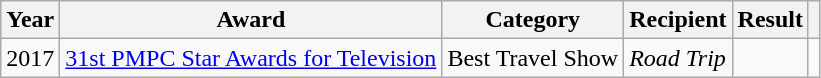<table class="wikitable">
<tr>
<th>Year</th>
<th>Award</th>
<th>Category</th>
<th>Recipient</th>
<th>Result</th>
<th></th>
</tr>
<tr>
<td>2017</td>
<td><a href='#'>31st PMPC Star Awards for Television</a></td>
<td>Best Travel Show</td>
<td><em>Road Trip</em></td>
<td></td>
<td></td>
</tr>
</table>
